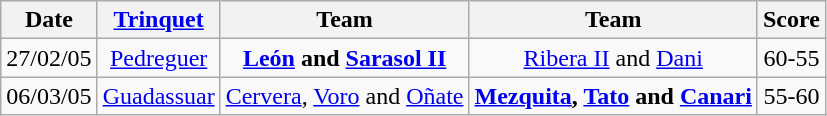<table class="wikitable">
<tr>
<th>Date</th>
<th><a href='#'>Trinquet</a></th>
<th>Team</th>
<th>Team</th>
<th>Score</th>
</tr>
<tr align="center">
<td>27/02/05</td>
<td><a href='#'>Pedreguer</a></td>
<td><strong><a href='#'>León</a> and <a href='#'>Sarasol II</a></strong></td>
<td><a href='#'>Ribera II</a> and <a href='#'>Dani</a></td>
<td>60-55</td>
</tr>
<tr align="center">
<td>06/03/05</td>
<td><a href='#'>Guadassuar</a></td>
<td><a href='#'>Cervera</a>, <a href='#'>Voro</a> and <a href='#'>Oñate</a></td>
<td><strong><a href='#'>Mezquita</a>, <a href='#'>Tato</a> and <a href='#'>Canari</a></strong></td>
<td>55-60</td>
</tr>
</table>
